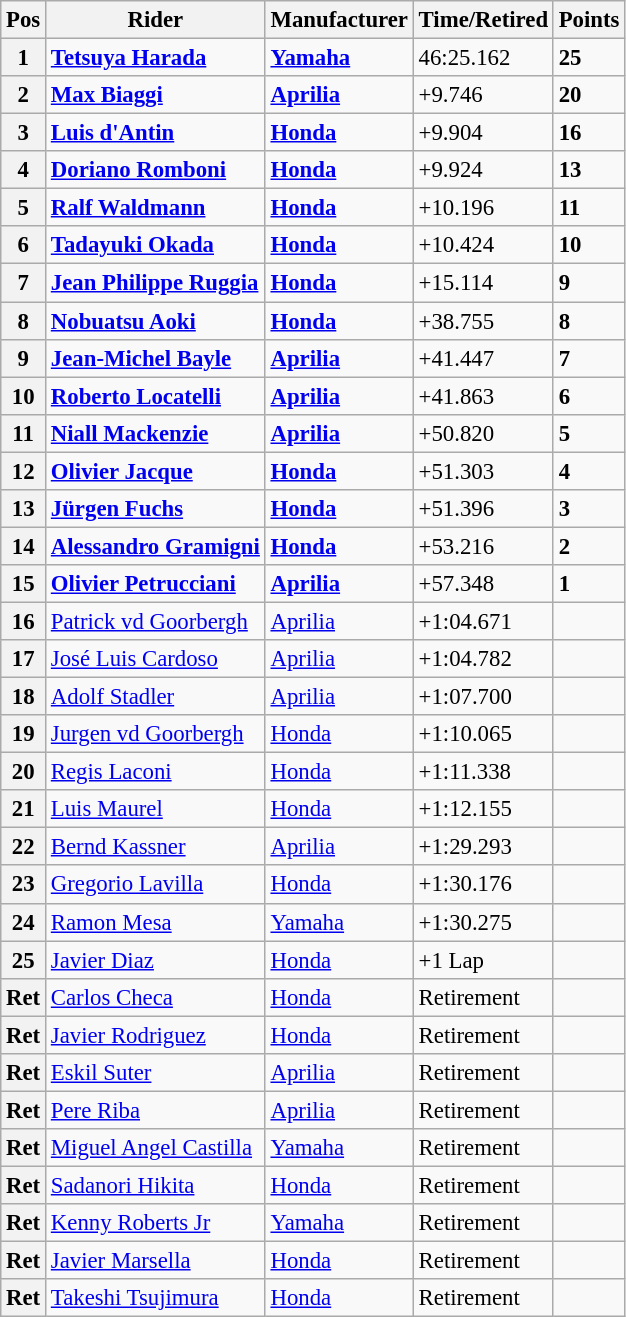<table class="wikitable" style="font-size: 95%;">
<tr>
<th>Pos</th>
<th>Rider</th>
<th>Manufacturer</th>
<th>Time/Retired</th>
<th>Points</th>
</tr>
<tr>
<th>1</th>
<td> <strong><a href='#'>Tetsuya Harada</a></strong></td>
<td><strong><a href='#'>Yamaha</a></strong></td>
<td>46:25.162</td>
<td><strong>25</strong></td>
</tr>
<tr>
<th>2</th>
<td> <strong><a href='#'>Max Biaggi</a></strong></td>
<td><strong><a href='#'>Aprilia</a></strong></td>
<td>+9.746</td>
<td><strong>20</strong></td>
</tr>
<tr>
<th>3</th>
<td> <strong><a href='#'>Luis d'Antin</a></strong></td>
<td><strong><a href='#'>Honda</a></strong></td>
<td>+9.904</td>
<td><strong>16</strong></td>
</tr>
<tr>
<th>4</th>
<td> <strong><a href='#'>Doriano Romboni</a></strong></td>
<td><strong><a href='#'>Honda</a></strong></td>
<td>+9.924</td>
<td><strong>13</strong></td>
</tr>
<tr>
<th>5</th>
<td> <strong><a href='#'>Ralf Waldmann</a></strong></td>
<td><strong><a href='#'>Honda</a></strong></td>
<td>+10.196</td>
<td><strong>11</strong></td>
</tr>
<tr>
<th>6</th>
<td> <strong><a href='#'>Tadayuki Okada</a></strong></td>
<td><strong><a href='#'>Honda</a></strong></td>
<td>+10.424</td>
<td><strong>10</strong></td>
</tr>
<tr>
<th>7</th>
<td> <strong><a href='#'>Jean Philippe Ruggia</a></strong></td>
<td><strong><a href='#'>Honda</a></strong></td>
<td>+15.114</td>
<td><strong>9</strong></td>
</tr>
<tr>
<th>8</th>
<td> <strong><a href='#'>Nobuatsu Aoki</a></strong></td>
<td><strong><a href='#'>Honda</a></strong></td>
<td>+38.755</td>
<td><strong>8</strong></td>
</tr>
<tr>
<th>9</th>
<td> <strong><a href='#'>Jean-Michel Bayle</a></strong></td>
<td><strong><a href='#'>Aprilia</a></strong></td>
<td>+41.447</td>
<td><strong>7</strong></td>
</tr>
<tr>
<th>10</th>
<td> <strong><a href='#'>Roberto Locatelli</a></strong></td>
<td><strong><a href='#'>Aprilia</a></strong></td>
<td>+41.863</td>
<td><strong>6</strong></td>
</tr>
<tr>
<th>11</th>
<td> <strong><a href='#'>Niall Mackenzie</a></strong></td>
<td><strong><a href='#'>Aprilia</a></strong></td>
<td>+50.820</td>
<td><strong>5</strong></td>
</tr>
<tr>
<th>12</th>
<td> <strong><a href='#'>Olivier Jacque</a></strong></td>
<td><strong><a href='#'>Honda</a></strong></td>
<td>+51.303</td>
<td><strong>4</strong></td>
</tr>
<tr>
<th>13</th>
<td> <strong><a href='#'>Jürgen Fuchs</a></strong></td>
<td><strong><a href='#'>Honda</a></strong></td>
<td>+51.396</td>
<td><strong>3</strong></td>
</tr>
<tr>
<th>14</th>
<td> <strong><a href='#'>Alessandro Gramigni</a></strong></td>
<td><strong><a href='#'>Honda</a></strong></td>
<td>+53.216</td>
<td><strong>2</strong></td>
</tr>
<tr>
<th>15</th>
<td> <strong><a href='#'>Olivier Petrucciani</a></strong></td>
<td><strong><a href='#'>Aprilia</a></strong></td>
<td>+57.348</td>
<td><strong>1</strong></td>
</tr>
<tr>
<th>16</th>
<td> <a href='#'>Patrick vd Goorbergh</a></td>
<td><a href='#'>Aprilia</a></td>
<td>+1:04.671</td>
<td></td>
</tr>
<tr>
<th>17</th>
<td> <a href='#'>José Luis Cardoso</a></td>
<td><a href='#'>Aprilia</a></td>
<td>+1:04.782</td>
<td></td>
</tr>
<tr>
<th>18</th>
<td> <a href='#'>Adolf Stadler</a></td>
<td><a href='#'>Aprilia</a></td>
<td>+1:07.700</td>
<td></td>
</tr>
<tr>
<th>19</th>
<td> <a href='#'>Jurgen vd Goorbergh</a></td>
<td><a href='#'>Honda</a></td>
<td>+1:10.065</td>
<td></td>
</tr>
<tr>
<th>20</th>
<td> <a href='#'>Regis Laconi</a></td>
<td><a href='#'>Honda</a></td>
<td>+1:11.338</td>
<td></td>
</tr>
<tr>
<th>21</th>
<td> <a href='#'>Luis Maurel</a></td>
<td><a href='#'>Honda</a></td>
<td>+1:12.155</td>
<td></td>
</tr>
<tr>
<th>22</th>
<td> <a href='#'>Bernd Kassner</a></td>
<td><a href='#'>Aprilia</a></td>
<td>+1:29.293</td>
<td></td>
</tr>
<tr>
<th>23</th>
<td> <a href='#'>Gregorio Lavilla</a></td>
<td><a href='#'>Honda</a></td>
<td>+1:30.176</td>
<td></td>
</tr>
<tr>
<th>24</th>
<td> <a href='#'>Ramon Mesa</a></td>
<td><a href='#'>Yamaha</a></td>
<td>+1:30.275</td>
<td></td>
</tr>
<tr>
<th>25</th>
<td> <a href='#'>Javier Diaz</a></td>
<td><a href='#'>Honda</a></td>
<td>+1 Lap</td>
<td></td>
</tr>
<tr>
<th>Ret</th>
<td> <a href='#'>Carlos Checa</a></td>
<td><a href='#'>Honda</a></td>
<td>Retirement</td>
<td></td>
</tr>
<tr>
<th>Ret</th>
<td> <a href='#'>Javier Rodriguez</a></td>
<td><a href='#'>Honda</a></td>
<td>Retirement</td>
<td></td>
</tr>
<tr>
<th>Ret</th>
<td> <a href='#'>Eskil Suter</a></td>
<td><a href='#'>Aprilia</a></td>
<td>Retirement</td>
<td></td>
</tr>
<tr>
<th>Ret</th>
<td> <a href='#'>Pere Riba</a></td>
<td><a href='#'>Aprilia</a></td>
<td>Retirement</td>
<td></td>
</tr>
<tr>
<th>Ret</th>
<td> <a href='#'>Miguel Angel Castilla</a></td>
<td><a href='#'>Yamaha</a></td>
<td>Retirement</td>
<td></td>
</tr>
<tr>
<th>Ret</th>
<td> <a href='#'>Sadanori Hikita</a></td>
<td><a href='#'>Honda</a></td>
<td>Retirement</td>
<td></td>
</tr>
<tr>
<th>Ret</th>
<td> <a href='#'>Kenny Roberts Jr</a></td>
<td><a href='#'>Yamaha</a></td>
<td>Retirement</td>
<td></td>
</tr>
<tr>
<th>Ret</th>
<td> <a href='#'>Javier Marsella</a></td>
<td><a href='#'>Honda</a></td>
<td>Retirement</td>
<td></td>
</tr>
<tr>
<th>Ret</th>
<td> <a href='#'>Takeshi Tsujimura</a></td>
<td><a href='#'>Honda</a></td>
<td>Retirement</td>
<td></td>
</tr>
</table>
